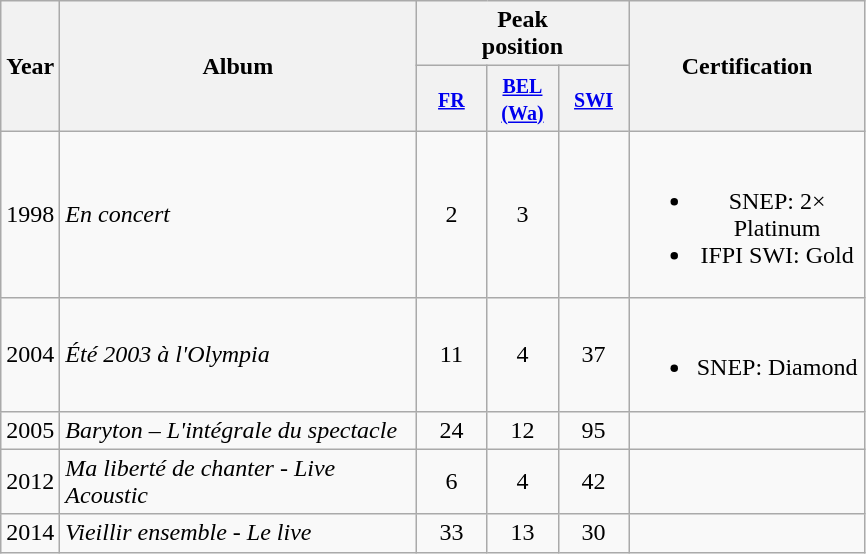<table class="wikitable">
<tr>
<th style="text-align:center;" rowspan="2">Year</th>
<th rowspan="2" style="text-align:center; width:230px;">Album</th>
<th style="text-align:center;" colspan="3">Peak<br>position</th>
<th rowspan="2" style="width:150px;">Certification</th>
</tr>
<tr>
<th width="40"><small><a href='#'>FR</a></small><br></th>
<th width="40"><small><a href='#'>BEL <br>(Wa)</a></small><br></th>
<th width="40"><small><a href='#'>SWI</a></small><br></th>
</tr>
<tr>
<td style="text-align:center;">1998</td>
<td><em>En concert</em></td>
<td style="text-align:center;">2</td>
<td style="text-align:center;">3</td>
<td style="text-align:center;"></td>
<td style="text-align:center;"><br><ul><li>SNEP: 2× Platinum</li><li>IFPI SWI: Gold</li></ul></td>
</tr>
<tr>
<td style="text-align:center;">2004</td>
<td><em>Été 2003 à l'Olympia</em></td>
<td style="text-align:center;">11</td>
<td style="text-align:center;">4</td>
<td style="text-align:center;">37</td>
<td style="text-align:center;"><br><ul><li>SNEP: Diamond</li></ul></td>
</tr>
<tr>
<td style="text-align:center;">2005</td>
<td><em>Baryton – L'intégrale du spectacle</em></td>
<td style="text-align:center;">24</td>
<td style="text-align:center;">12</td>
<td style="text-align:center;">95</td>
<td style="text-align:center;"></td>
</tr>
<tr>
<td style="text-align:center;">2012</td>
<td><em>Ma liberté de chanter - Live Acoustic</em></td>
<td style="text-align:center;">6</td>
<td style="text-align:center;">4</td>
<td style="text-align:center;">42</td>
<td style="text-align:center;"></td>
</tr>
<tr>
<td style="text-align:center;">2014</td>
<td><em>Vieillir ensemble - Le live</em></td>
<td style="text-align:center;">33</td>
<td style="text-align:center;">13</td>
<td style="text-align:center;">30</td>
<td style="text-align:center;"></td>
</tr>
</table>
